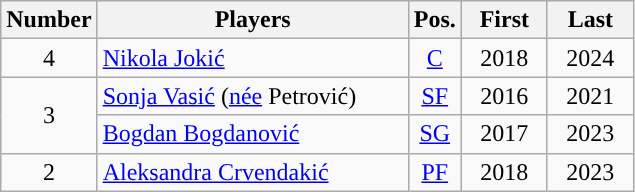<table class="wikitable">
<tr>
<th>Number</th>
<th style="width:200px">Players</th>
<th>Pos.</th>
<th style="width:50px">First</th>
<th style="width:50px">Last</th>
</tr>
<tr>
<td style="text-align:center;">4</td>
<td><a href='#'>Nikola Jokić</a></td>
<td style="text-align:center;"><a href='#'>C</a></td>
<td style="text-align:center;">2018</td>
<td style="text-align:center;">2024</td>
</tr>
<tr>
<td rowspan=2 style="text-align:center;">3</td>
<td><a href='#'>Sonja Vasić</a> (<a href='#'>née</a> Petrović)</td>
<td style="text-align:center;"><a href='#'>SF</a></td>
<td style="text-align:center;">2016</td>
<td style="text-align:center;">2021</td>
</tr>
<tr>
<td><a href='#'>Bogdan Bogdanović</a></td>
<td style="text-align:center;"><a href='#'>SG</a></td>
<td style="text-align:center;">2017</td>
<td style="text-align:center;">2023</td>
</tr>
<tr>
<td style="text-align:center;">2</td>
<td><a href='#'>Aleksandra Crvendakić</a></td>
<td style="text-align:center;"><a href='#'>PF</a></td>
<td style="text-align:center;">2018</td>
<td style="text-align:center;">2023</td>
</tr>
</table>
